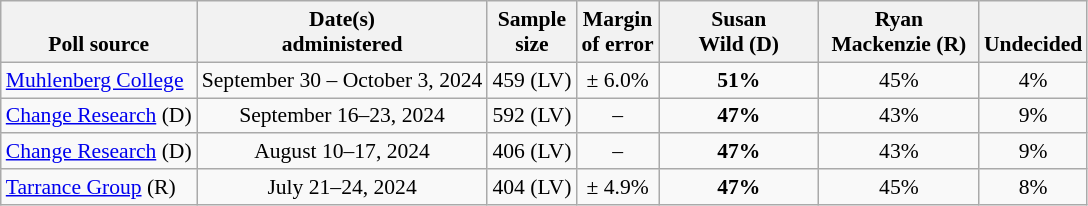<table class="wikitable" style="font-size:90%;text-align:center;">
<tr valign=bottom>
<th>Poll source</th>
<th>Date(s)<br>administered</th>
<th>Sample<br>size</th>
<th>Margin<br>of error</th>
<th style="width:100px;">Susan<br>Wild (D)</th>
<th style="width:100px;">Ryan<br>Mackenzie (R)</th>
<th>Undecided</th>
</tr>
<tr>
<td style="text-align:left;"><a href='#'>Muhlenberg College</a></td>
<td>September 30 – October 3, 2024</td>
<td>459 (LV)</td>
<td>± 6.0%</td>
<td><strong>51%</strong></td>
<td>45%</td>
<td>4%</td>
</tr>
<tr>
<td style="text-align:left;"><a href='#'>Change Research</a> (D)</td>
<td>September 16–23, 2024</td>
<td>592 (LV)</td>
<td>–</td>
<td><strong>47%</strong></td>
<td>43%</td>
<td>9%</td>
</tr>
<tr>
<td style="text-align:left;"><a href='#'>Change Research</a> (D)</td>
<td>August 10–17, 2024</td>
<td>406 (LV)</td>
<td>–</td>
<td><strong>47%</strong></td>
<td>43%</td>
<td>9%</td>
</tr>
<tr>
<td style="text-align:left;"><a href='#'>Tarrance Group</a> (R)</td>
<td>July 21–24, 2024</td>
<td>404 (LV)</td>
<td>± 4.9%</td>
<td><strong>47%</strong></td>
<td>45%</td>
<td>8%</td>
</tr>
</table>
